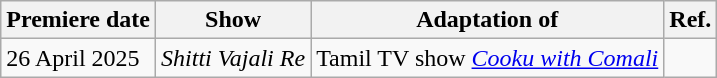<table class="wikitable">
<tr>
<th>Premiere date</th>
<th>Show</th>
<th>Adaptation of</th>
<th>Ref.</th>
</tr>
<tr>
<td>26 April 2025</td>
<td><em>Shitti Vajali Re</em></td>
<td>Tamil TV show <em><a href='#'>Cooku with Comali</a></em></td>
<td></td>
</tr>
</table>
